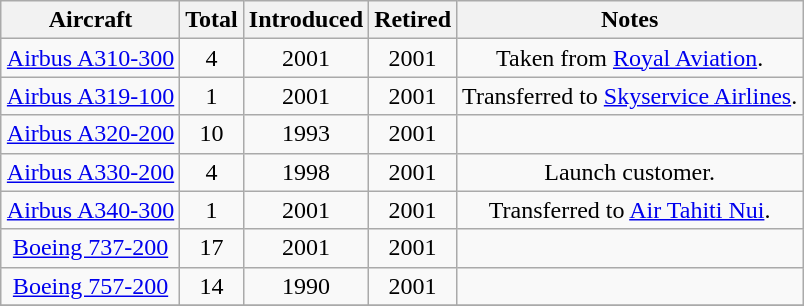<table class="wikitable" style="margin:0.5em auto; text-align:center">
<tr>
<th>Aircraft</th>
<th>Total</th>
<th>Introduced</th>
<th>Retired</th>
<th>Notes</th>
</tr>
<tr>
<td><a href='#'>Airbus A310-300</a></td>
<td>4</td>
<td>2001</td>
<td>2001</td>
<td>Taken from <a href='#'>Royal Aviation</a>.</td>
</tr>
<tr>
<td><a href='#'>Airbus A319-100</a></td>
<td>1</td>
<td>2001</td>
<td>2001</td>
<td>Transferred to <a href='#'>Skyservice Airlines</a>.</td>
</tr>
<tr>
<td><a href='#'>Airbus A320-200</a></td>
<td>10</td>
<td>1993</td>
<td>2001</td>
<td></td>
</tr>
<tr>
<td><a href='#'>Airbus A330-200</a></td>
<td>4</td>
<td>1998</td>
<td>2001</td>
<td>Launch customer.</td>
</tr>
<tr>
<td><a href='#'>Airbus A340-300</a></td>
<td>1</td>
<td>2001</td>
<td>2001</td>
<td>Transferred to <a href='#'>Air Tahiti Nui</a>.</td>
</tr>
<tr>
<td><a href='#'>Boeing 737-200</a></td>
<td>17</td>
<td>2001</td>
<td>2001</td>
<td></td>
</tr>
<tr>
<td><a href='#'>Boeing 757-200</a></td>
<td>14</td>
<td>1990</td>
<td>2001</td>
<td></td>
</tr>
<tr>
</tr>
</table>
